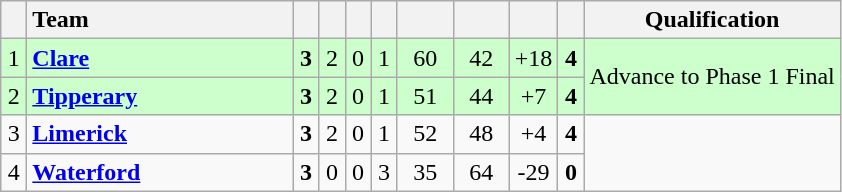<table class="wikitable">
<tr>
<th width="10"></th>
<th width="170" style="text-align:left;">Team</th>
<th width="10"></th>
<th width="10"></th>
<th width="10"></th>
<th width="10"></th>
<th width="30"></th>
<th width="30"></th>
<th width="10"></th>
<th width="10"></th>
<th>Qualification</th>
</tr>
<tr style="background:#ccffcc">
<td align="center">1</td>
<td align="left"><strong> <a href='#'>Clare</a></strong></td>
<td align="center"><strong>3</strong></td>
<td align="center">2</td>
<td align="center">0</td>
<td align="center">1</td>
<td align="center">60</td>
<td align="center">42</td>
<td align="center">+18</td>
<td align="center"><strong>4</strong></td>
<td rowspan="2">Advance to Phase 1 Final</td>
</tr>
<tr style="background:#ccffcc">
<td align="center">2</td>
<td align="left"><strong> <a href='#'>Tipperary</a></strong></td>
<td align="center"><strong>3</strong></td>
<td align="center">2</td>
<td align="center">0</td>
<td align="center">1</td>
<td align="center">51</td>
<td align="center">44</td>
<td align="center">+7</td>
<td align="center"><strong>4</strong></td>
</tr>
<tr>
<td align="center">3</td>
<td align="left"><strong> <a href='#'>Limerick</a></strong></td>
<td align="center"><strong>3</strong></td>
<td align="center">2</td>
<td align="center">0</td>
<td align="center">1</td>
<td align="center">52</td>
<td align="center">48</td>
<td align="center">+4</td>
<td align="center"><strong>4</strong></td>
<td rowspan="2"></td>
</tr>
<tr>
<td align="center">4</td>
<td align="left"><strong> <a href='#'>Waterford</a></strong></td>
<td align="center"><strong>3</strong></td>
<td align="center">0</td>
<td align="center">0</td>
<td align="center">3</td>
<td align="center">35</td>
<td align="center">64</td>
<td align="center">-29</td>
<td align="center"><strong>0</strong></td>
</tr>
</table>
